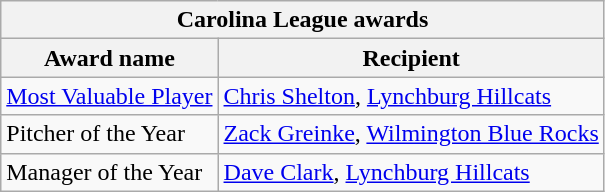<table class="wikitable">
<tr>
<th colspan="2">Carolina League awards</th>
</tr>
<tr>
<th>Award name</th>
<th>Recipient</th>
</tr>
<tr>
<td><a href='#'>Most Valuable Player</a></td>
<td><a href='#'>Chris Shelton</a>, <a href='#'>Lynchburg Hillcats</a></td>
</tr>
<tr>
<td>Pitcher of the Year</td>
<td><a href='#'>Zack Greinke</a>, <a href='#'>Wilmington Blue Rocks</a></td>
</tr>
<tr>
<td>Manager of the Year</td>
<td><a href='#'>Dave Clark</a>, <a href='#'>Lynchburg Hillcats</a></td>
</tr>
</table>
